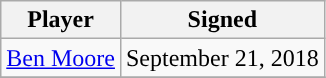<table class="wikitable sortable sortable" style="text-align: center">
<tr>
<th>Player</th>
<th>Signed</th>
</tr>
<tr>
<td><a href='#'>Ben Moore</a></td>
<td>September 21, 2018</td>
</tr>
<tr>
</tr>
</table>
